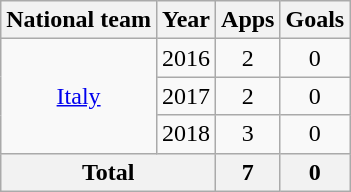<table class="wikitable" style="text-align:center">
<tr>
<th>National team</th>
<th>Year</th>
<th>Apps</th>
<th>Goals</th>
</tr>
<tr>
<td rowspan="3"><a href='#'>Italy</a></td>
<td>2016</td>
<td>2</td>
<td>0</td>
</tr>
<tr>
<td>2017</td>
<td>2</td>
<td>0</td>
</tr>
<tr>
<td>2018</td>
<td>3</td>
<td>0</td>
</tr>
<tr>
<th colspan="2">Total</th>
<th>7</th>
<th>0</th>
</tr>
</table>
